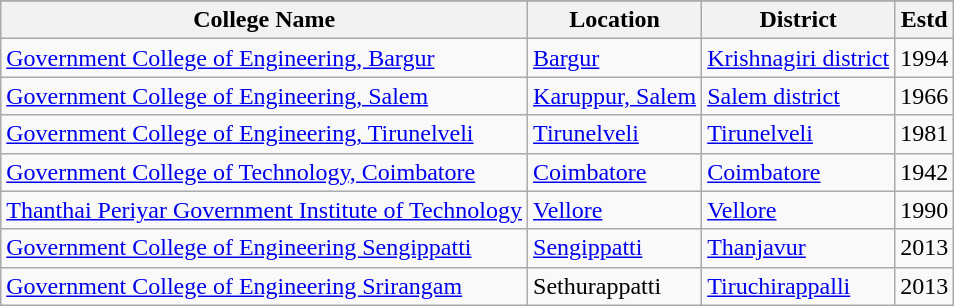<table class="wikitable sortable">
<tr>
</tr>
<tr>
<th>College Name</th>
<th>Location</th>
<th>District</th>
<th>Estd</th>
</tr>
<tr>
<td><a href='#'>Government College of Engineering, Bargur</a></td>
<td><a href='#'>Bargur</a></td>
<td><a href='#'>Krishnagiri district</a></td>
<td>1994</td>
</tr>
<tr>
<td><a href='#'>Government College of Engineering, Salem</a></td>
<td><a href='#'>Karuppur, Salem</a></td>
<td><a href='#'>Salem district</a></td>
<td>1966</td>
</tr>
<tr>
<td><a href='#'>Government College of Engineering, Tirunelveli</a></td>
<td><a href='#'>Tirunelveli</a></td>
<td><a href='#'>Tirunelveli</a></td>
<td>1981</td>
</tr>
<tr>
<td><a href='#'>Government College of Technology, Coimbatore</a></td>
<td><a href='#'>Coimbatore</a></td>
<td><a href='#'>Coimbatore</a></td>
<td>1942</td>
</tr>
<tr>
<td><a href='#'>Thanthai Periyar Government Institute of Technology</a></td>
<td><a href='#'>Vellore</a></td>
<td><a href='#'>Vellore</a></td>
<td>1990</td>
</tr>
<tr>
<td><a href='#'>Government College of Engineering Sengippatti</a></td>
<td><a href='#'>Sengippatti</a></td>
<td><a href='#'>Thanjavur</a></td>
<td>2013</td>
</tr>
<tr>
<td><a href='#'>Government College of Engineering Srirangam</a></td>
<td>Sethurappatti</td>
<td><a href='#'>Tiruchirappalli</a></td>
<td>2013</td>
</tr>
</table>
